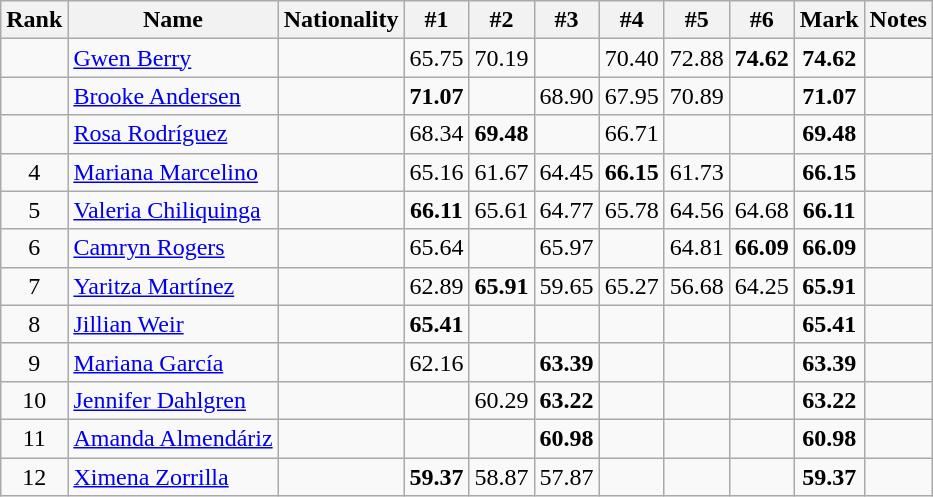<table class="wikitable sortable" style="text-align:center">
<tr>
<th>Rank</th>
<th>Name</th>
<th>Nationality</th>
<th>#1</th>
<th>#2</th>
<th>#3</th>
<th>#4</th>
<th>#5</th>
<th>#6</th>
<th>Mark</th>
<th>Notes</th>
</tr>
<tr>
<td></td>
<td align=left><a href='#'>Gwen Berry</a></td>
<td align=left></td>
<td>65.75</td>
<td>70.19</td>
<td></td>
<td>70.40</td>
<td>72.88</td>
<td><strong>74.62</strong></td>
<td><strong>74.62</strong></td>
<td></td>
</tr>
<tr>
<td></td>
<td align=left><a href='#'>Brooke Andersen</a></td>
<td align=left></td>
<td><strong>71.07</strong></td>
<td></td>
<td>68.90</td>
<td>67.95</td>
<td>70.89</td>
<td></td>
<td><strong>71.07</strong></td>
<td></td>
</tr>
<tr>
<td></td>
<td align=left><a href='#'>Rosa Rodríguez</a></td>
<td align=left></td>
<td>68.34</td>
<td><strong>69.48</strong></td>
<td></td>
<td>66.71</td>
<td></td>
<td></td>
<td><strong>69.48</strong></td>
<td><strong></strong></td>
</tr>
<tr>
<td>4</td>
<td align=left><a href='#'>Mariana Marcelino</a></td>
<td align=left></td>
<td>65.16</td>
<td>61.67</td>
<td>64.45</td>
<td><strong>66.15</strong></td>
<td>61.73</td>
<td></td>
<td><strong>66.15</strong></td>
<td></td>
</tr>
<tr>
<td>5</td>
<td align=left><a href='#'>Valeria Chiliquinga</a></td>
<td align=left></td>
<td><strong>66.11</strong></td>
<td>65.61</td>
<td>64.77</td>
<td>65.78</td>
<td>64.56</td>
<td>64.68</td>
<td><strong>66.11</strong></td>
<td></td>
</tr>
<tr>
<td>6</td>
<td align=left><a href='#'>Camryn Rogers</a></td>
<td align=left></td>
<td>65.64</td>
<td></td>
<td>65.97</td>
<td></td>
<td>64.81</td>
<td><strong>66.09</strong></td>
<td><strong>66.09</strong></td>
<td></td>
</tr>
<tr>
<td>7</td>
<td align=left><a href='#'>Yaritza Martínez</a></td>
<td align=left></td>
<td>62.89</td>
<td><strong>65.91</strong></td>
<td>59.65</td>
<td>65.27</td>
<td>56.68</td>
<td>64.25</td>
<td><strong>65.91</strong></td>
<td></td>
</tr>
<tr>
<td>8</td>
<td align=left><a href='#'>Jillian Weir</a></td>
<td align=left></td>
<td><strong>65.41</strong></td>
<td></td>
<td></td>
<td></td>
<td></td>
<td></td>
<td><strong>65.41</strong></td>
<td></td>
</tr>
<tr>
<td>9</td>
<td align=left><a href='#'>Mariana García</a></td>
<td align=left></td>
<td>62.16</td>
<td></td>
<td><strong>63.39</strong></td>
<td></td>
<td></td>
<td></td>
<td><strong>63.39</strong></td>
<td></td>
</tr>
<tr>
<td>10</td>
<td align=left><a href='#'>Jennifer Dahlgren</a></td>
<td align=left></td>
<td></td>
<td>60.29</td>
<td><strong>63.22</strong></td>
<td></td>
<td></td>
<td></td>
<td><strong>63.22</strong></td>
<td></td>
</tr>
<tr>
<td>11</td>
<td align=left><a href='#'>Amanda Almendáriz</a></td>
<td align=left></td>
<td></td>
<td></td>
<td><strong>60.98</strong></td>
<td></td>
<td></td>
<td></td>
<td><strong>60.98</strong></td>
<td></td>
</tr>
<tr>
<td>12</td>
<td align=left><a href='#'>Ximena Zorrilla</a></td>
<td align=left></td>
<td><strong>59.37</strong></td>
<td>58.87</td>
<td>57.87</td>
<td></td>
<td></td>
<td></td>
<td><strong>59.37</strong></td>
<td></td>
</tr>
</table>
